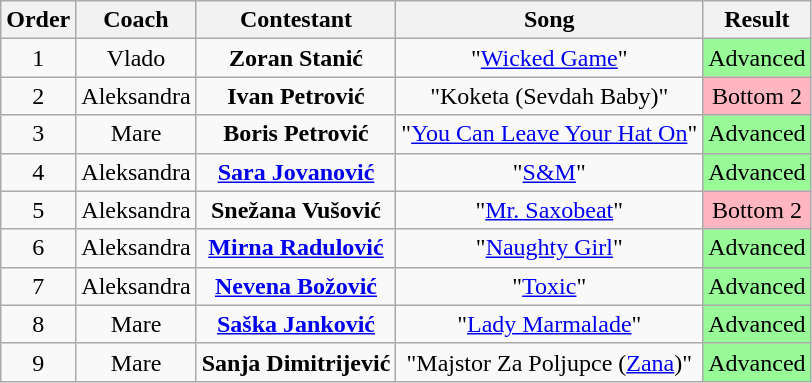<table class="wikitable sortable" style="text-align: center; width: auto;">
<tr>
<th>Order</th>
<th>Coach</th>
<th>Contestant</th>
<th>Song</th>
<th>Result</th>
</tr>
<tr>
<td>1</td>
<td>Vlado</td>
<td><strong>Zoran Stanić</strong></td>
<td>"<a href='#'>Wicked Game</a>"</td>
<td style="background:palegreen;">Advanced</td>
</tr>
<tr>
<td>2</td>
<td>Aleksandra</td>
<td><strong>Ivan Petrović</strong></td>
<td>"Koketa (Sevdah Baby)"</td>
<td style="background:lightpink;">Bottom 2</td>
</tr>
<tr>
<td>3</td>
<td>Mare</td>
<td><strong>Boris Petrović</strong></td>
<td>"<a href='#'>You Can Leave Your Hat On</a>"</td>
<td style="background:palegreen;">Advanced</td>
</tr>
<tr>
<td>4</td>
<td>Aleksandra</td>
<td><strong><a href='#'>Sara Jovanović</a></strong></td>
<td>"<a href='#'>S&M</a>"</td>
<td style="background:palegreen;">Advanced</td>
</tr>
<tr>
<td>5</td>
<td>Aleksandra</td>
<td><strong>Snežana Vušović</strong></td>
<td>"<a href='#'>Mr. Saxobeat</a>"</td>
<td style="background:lightpink;">Bottom 2</td>
</tr>
<tr>
<td>6</td>
<td>Aleksandra</td>
<td><strong><a href='#'>Mirna Radulović</a></strong></td>
<td>"<a href='#'>Naughty Girl</a>"</td>
<td style="background:palegreen;">Advanced</td>
</tr>
<tr>
<td>7</td>
<td>Aleksandra</td>
<td><strong><a href='#'>Nevena Božović</a></strong></td>
<td>"<a href='#'>Toxic</a>"</td>
<td style="background:palegreen;">Advanced</td>
</tr>
<tr>
<td>8</td>
<td>Mare</td>
<td><strong><a href='#'>Saška Janković</a></strong></td>
<td>"<a href='#'>Lady Marmalade</a>"</td>
<td style="background:palegreen">Advanced</td>
</tr>
<tr>
<td>9</td>
<td>Mare</td>
<td><strong>Sanja Dimitrijević</strong></td>
<td>"Majstor Za Poljupce (<a href='#'>Zana</a>)"</td>
<td style="background:palegreen;">Advanced</td>
</tr>
</table>
